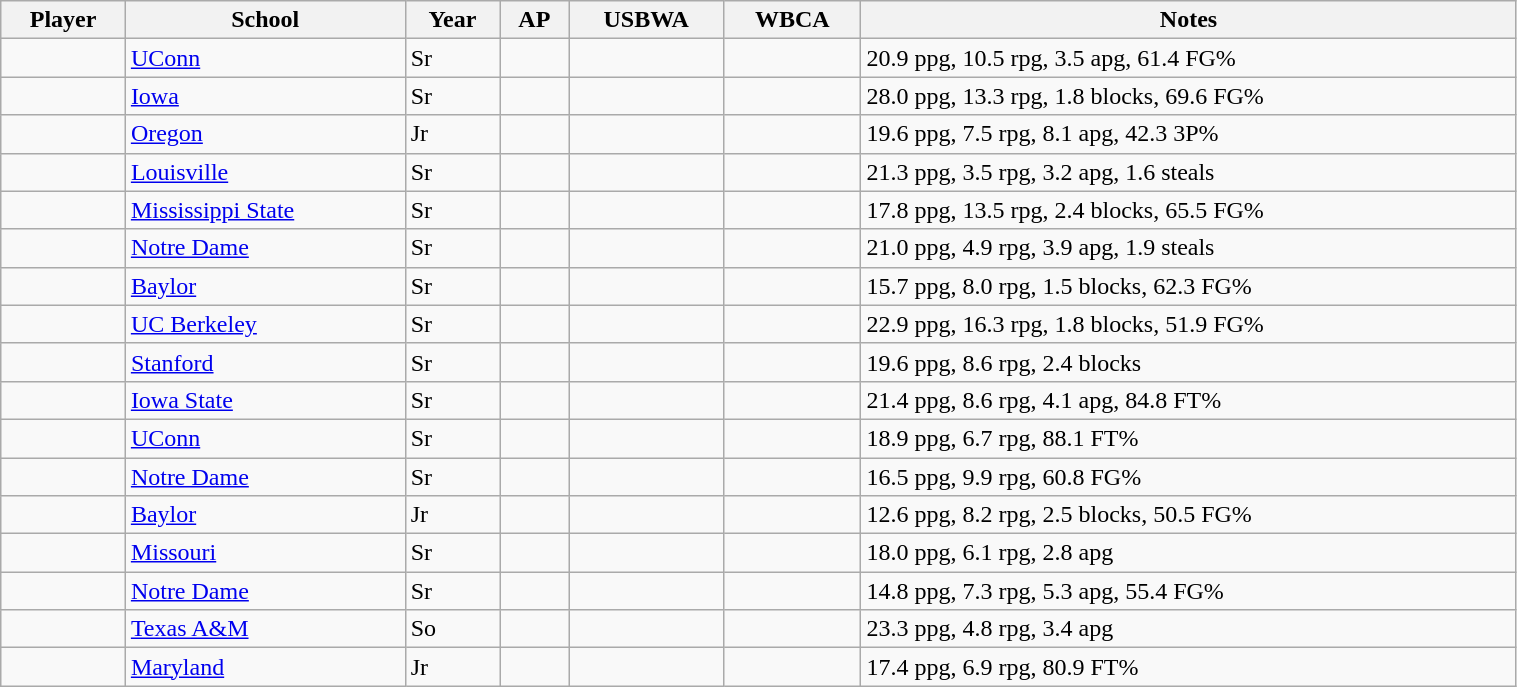<table class="wikitable sortable" style="width:80%;">
<tr>
<th>Player</th>
<th>School</th>
<th>Year</th>
<th>AP</th>
<th>USBWA</th>
<th>WBCA</th>
<th>Notes</th>
</tr>
<tr>
<td></td>
<td><a href='#'>UConn</a></td>
<td>Sr</td>
<td></td>
<td></td>
<td></td>
<td>20.9 ppg, 10.5 rpg, 3.5 apg, 61.4 FG%</td>
</tr>
<tr>
<td></td>
<td><a href='#'>Iowa</a></td>
<td>Sr</td>
<td></td>
<td></td>
<td></td>
<td>28.0 ppg, 13.3 rpg, 1.8 blocks, 69.6 FG%</td>
</tr>
<tr>
<td></td>
<td><a href='#'>Oregon</a></td>
<td>Jr</td>
<td></td>
<td></td>
<td></td>
<td>19.6 ppg, 7.5 rpg, 8.1 apg, 42.3 3P%</td>
</tr>
<tr>
<td></td>
<td><a href='#'>Louisville</a></td>
<td>Sr</td>
<td></td>
<td></td>
<td></td>
<td>21.3 ppg, 3.5 rpg, 3.2 apg, 1.6 steals</td>
</tr>
<tr>
<td></td>
<td><a href='#'>Mississippi State</a></td>
<td>Sr</td>
<td></td>
<td></td>
<td></td>
<td>17.8 ppg, 13.5 rpg, 2.4 blocks, 65.5 FG%</td>
</tr>
<tr>
<td></td>
<td><a href='#'>Notre Dame</a></td>
<td>Sr</td>
<td></td>
<td></td>
<td></td>
<td>21.0 ppg, 4.9 rpg, 3.9 apg, 1.9 steals</td>
</tr>
<tr>
<td></td>
<td><a href='#'>Baylor</a></td>
<td>Sr</td>
<td></td>
<td></td>
<td></td>
<td>15.7 ppg, 8.0 rpg, 1.5 blocks, 62.3 FG%</td>
</tr>
<tr>
<td></td>
<td><a href='#'>UC Berkeley</a></td>
<td>Sr</td>
<td></td>
<td></td>
<td></td>
<td>22.9 ppg, 16.3 rpg, 1.8 blocks, 51.9 FG%</td>
</tr>
<tr>
<td></td>
<td><a href='#'>Stanford</a></td>
<td>Sr</td>
<td></td>
<td></td>
<td></td>
<td>19.6 ppg, 8.6 rpg, 2.4 blocks</td>
</tr>
<tr>
<td></td>
<td><a href='#'>Iowa State</a></td>
<td>Sr</td>
<td></td>
<td></td>
<td></td>
<td>21.4 ppg, 8.6 rpg, 4.1 apg, 84.8 FT%</td>
</tr>
<tr>
<td></td>
<td><a href='#'>UConn</a></td>
<td>Sr</td>
<td></td>
<td></td>
<td></td>
<td>18.9 ppg, 6.7 rpg, 88.1 FT%</td>
</tr>
<tr>
<td></td>
<td><a href='#'>Notre Dame</a></td>
<td>Sr</td>
<td></td>
<td></td>
<td></td>
<td>16.5 ppg, 9.9 rpg, 60.8 FG%</td>
</tr>
<tr>
<td></td>
<td><a href='#'>Baylor</a></td>
<td>Jr</td>
<td></td>
<td></td>
<td></td>
<td>12.6 ppg, 8.2 rpg, 2.5 blocks, 50.5 FG%</td>
</tr>
<tr>
<td></td>
<td><a href='#'>Missouri</a></td>
<td>Sr</td>
<td></td>
<td></td>
<td></td>
<td>18.0 ppg, 6.1 rpg, 2.8 apg</td>
</tr>
<tr>
<td></td>
<td><a href='#'>Notre Dame</a></td>
<td>Sr</td>
<td></td>
<td></td>
<td></td>
<td>14.8 ppg, 7.3 rpg, 5.3 apg, 55.4 FG%</td>
</tr>
<tr>
<td></td>
<td><a href='#'>Texas A&M</a></td>
<td>So</td>
<td></td>
<td></td>
<td></td>
<td>23.3 ppg, 4.8 rpg, 3.4 apg</td>
</tr>
<tr>
<td></td>
<td><a href='#'>Maryland</a></td>
<td>Jr</td>
<td></td>
<td></td>
<td></td>
<td>17.4 ppg, 6.9 rpg, 80.9 FT%</td>
</tr>
</table>
